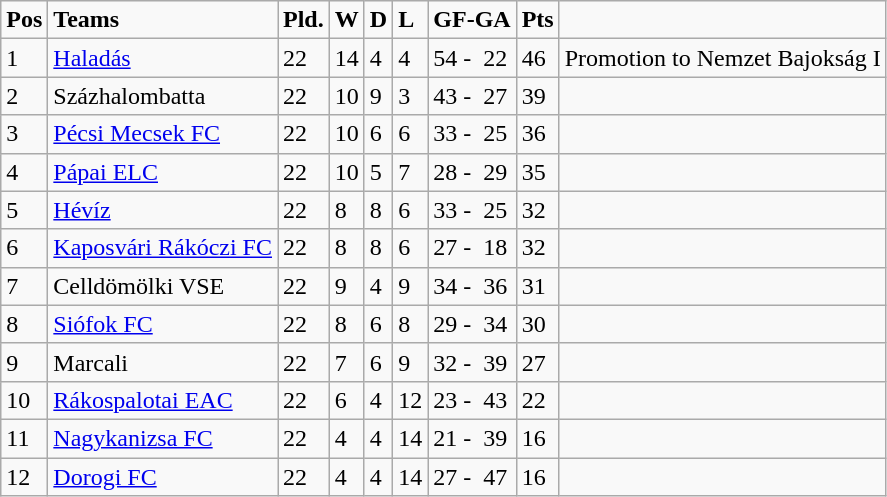<table class="wikitable">
<tr>
<td><strong>Pos</strong></td>
<td><strong>Teams</strong></td>
<td><strong>Pld.</strong></td>
<td><strong>W</strong></td>
<td><strong>D</strong></td>
<td><strong>L</strong></td>
<td><strong>GF-GA</strong></td>
<td><strong>Pts</strong></td>
<td></td>
</tr>
<tr>
<td>1</td>
<td><a href='#'>Haladás</a></td>
<td>22</td>
<td>14</td>
<td>4</td>
<td>4</td>
<td>54 -  22</td>
<td>46</td>
<td>Promotion to Nemzet Bajokság I</td>
</tr>
<tr>
<td>2</td>
<td>Százhalombatta</td>
<td>22</td>
<td>10</td>
<td>9</td>
<td>3</td>
<td>43 -  27</td>
<td>39</td>
<td></td>
</tr>
<tr>
<td>3</td>
<td><a href='#'>Pécsi Mecsek FC</a></td>
<td>22</td>
<td>10</td>
<td>6</td>
<td>6</td>
<td>33 -  25</td>
<td>36</td>
<td></td>
</tr>
<tr>
<td>4</td>
<td><a href='#'>Pápai ELC</a></td>
<td>22</td>
<td>10</td>
<td>5</td>
<td>7</td>
<td>28 -  29</td>
<td>35</td>
<td></td>
</tr>
<tr>
<td>5</td>
<td><a href='#'>Hévíz</a></td>
<td>22</td>
<td>8</td>
<td>8</td>
<td>6</td>
<td>33 -  25</td>
<td>32</td>
<td></td>
</tr>
<tr>
<td>6</td>
<td><a href='#'>Kaposvári Rákóczi FC</a></td>
<td>22</td>
<td>8</td>
<td>8</td>
<td>6</td>
<td>27 -  18</td>
<td>32</td>
<td></td>
</tr>
<tr>
<td>7</td>
<td>Celldömölki VSE</td>
<td>22</td>
<td>9</td>
<td>4</td>
<td>9</td>
<td>34 -  36</td>
<td>31</td>
<td></td>
</tr>
<tr>
<td>8</td>
<td><a href='#'>Siófok FC</a></td>
<td>22</td>
<td>8</td>
<td>6</td>
<td>8</td>
<td>29 -  34</td>
<td>30</td>
<td></td>
</tr>
<tr>
<td>9</td>
<td>Marcali</td>
<td>22</td>
<td>7</td>
<td>6</td>
<td>9</td>
<td>32 -  39</td>
<td>27</td>
<td></td>
</tr>
<tr>
<td>10</td>
<td><a href='#'>Rákospalotai EAC</a></td>
<td>22</td>
<td>6</td>
<td>4</td>
<td>12</td>
<td>23 -  43</td>
<td>22</td>
<td></td>
</tr>
<tr>
<td>11</td>
<td><a href='#'>Nagykanizsa FC</a></td>
<td>22</td>
<td>4</td>
<td>4</td>
<td>14</td>
<td>21 -  39</td>
<td>16</td>
<td></td>
</tr>
<tr>
<td>12</td>
<td><a href='#'>Dorogi FC</a></td>
<td>22</td>
<td>4</td>
<td>4</td>
<td>14</td>
<td>27 -  47</td>
<td>16</td>
<td></td>
</tr>
</table>
